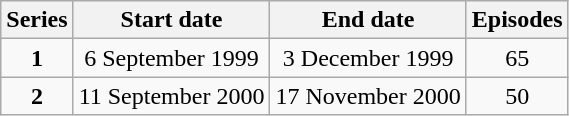<table class="wikitable" style="text-align:center;">
<tr>
<th>Series</th>
<th>Start date</th>
<th>End date</th>
<th>Episodes</th>
</tr>
<tr>
<td><strong>1</strong></td>
<td>6 September 1999</td>
<td>3 December 1999</td>
<td>65</td>
</tr>
<tr>
<td><strong>2</strong></td>
<td>11 September 2000</td>
<td>17 November 2000</td>
<td>50</td>
</tr>
</table>
